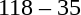<table style="text-align:center">
<tr>
<th width=200></th>
<th width=100></th>
<th width=200></th>
</tr>
<tr>
<td align=right></td>
<td>118 – 35</td>
<td align=left></td>
</tr>
</table>
